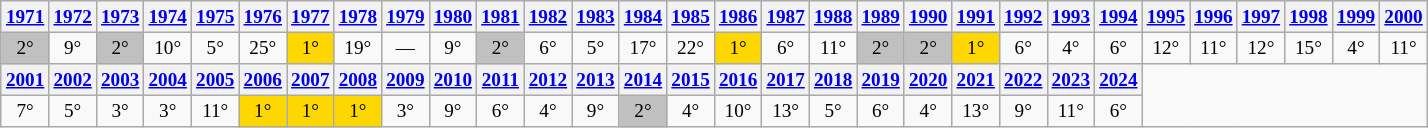<table class="wikitable" style="margin:0.5em ; font-size:80%">
<tr>
<th><a href='#'>1971</a></th>
<th><a href='#'>1972</a></th>
<th><a href='#'>1973</a></th>
<th><a href='#'>1974</a></th>
<th><a href='#'>1975</a></th>
<th><a href='#'>1976</a></th>
<th><a href='#'>1977</a></th>
<th><a href='#'>1978</a></th>
<th><a href='#'>1979</a></th>
<th><a href='#'>1980</a></th>
<th><a href='#'>1981</a></th>
<th><a href='#'>1982</a></th>
<th><a href='#'>1983</a></th>
<th><a href='#'>1984</a></th>
<th><a href='#'>1985</a></th>
<th><a href='#'>1986</a></th>
<th><a href='#'>1987</a></th>
<th><a href='#'>1988</a></th>
<th><a href='#'>1989</a></th>
<th><a href='#'>1990</a></th>
<th><a href='#'>1991</a></th>
<th><a href='#'>1992</a></th>
<th><a href='#'>1993</a></th>
<th><a href='#'>1994</a></th>
<th><a href='#'>1995</a></th>
<th><a href='#'>1996</a></th>
<th><a href='#'>1997</a></th>
<th><a href='#'>1998</a></th>
<th><a href='#'>1999</a></th>
<th><a href='#'>2000</a></th>
</tr>
<tr>
<td align=center style="background:silver;">2°</td>
<td align=center>9°</td>
<td align=center style="background:silver;">2°</td>
<td align=center>10°</td>
<td align=center>5°</td>
<td align=center>25°</td>
<td align=center style="background:gold;">1°</td>
<td align=center>19°</td>
<td align=center>—</td>
<td align=center>9°</td>
<td align=center style="background:silver;">2°</td>
<td align=center>6°</td>
<td align=center>5°</td>
<td align=center>17°</td>
<td align=center>22°</td>
<td align=center style="background:gold;">1°</td>
<td align=center>6°</td>
<td align=center>11°</td>
<td align=center style="background:silver;">2°</td>
<td align=center style="background:silver;">2°</td>
<td align=center style="background:gold;">1°</td>
<td align=center>6°</td>
<td align=center>4°</td>
<td align=center>6°</td>
<td align=center>12°</td>
<td align=center>11°</td>
<td align=center>12°</td>
<td align=center>15°</td>
<td align=center>4°</td>
<td align=center>11°</td>
</tr>
<tr>
<th><a href='#'>2001</a></th>
<th><a href='#'>2002</a></th>
<th><a href='#'>2003</a></th>
<th><a href='#'>2004</a></th>
<th><a href='#'>2005</a></th>
<th><a href='#'>2006</a></th>
<th><a href='#'>2007</a></th>
<th><a href='#'>2008</a></th>
<th><a href='#'>2009</a></th>
<th><a href='#'>2010</a></th>
<th><a href='#'>2011</a></th>
<th><a href='#'>2012</a></th>
<th><a href='#'>2013</a></th>
<th><a href='#'>2014</a></th>
<th><a href='#'>2015</a></th>
<th><a href='#'>2016</a></th>
<th><a href='#'>2017</a></th>
<th><a href='#'>2018</a></th>
<th><a href='#'>2019</a></th>
<th><a href='#'>2020</a></th>
<th><a href='#'>2021</a></th>
<th><a href='#'>2022</a></th>
<th><a href='#'>2023</a></th>
<th><a href='#'>2024</a></th>
</tr>
<tr>
<td align=center>7°</td>
<td align=center>5°</td>
<td align=center>3°</td>
<td align=center>3°</td>
<td align=center>11°</td>
<td align=center style="background:gold;">1°</td>
<td align=center style="background:gold;">1°</td>
<td align=center style="background:gold;">1°</td>
<td align=center>3°</td>
<td align=center>9°</td>
<td align=center>6°</td>
<td align=center>4°</td>
<td align=center>9°</td>
<td align=center style="background:silver;">2°</td>
<td align=center>4°</td>
<td align=center>10°</td>
<td align=center>13°</td>
<td align=center>5°</td>
<td align=center>6°</td>
<td align=center>4°</td>
<td align=center>13°</td>
<td align=center>9°</td>
<td align=center>11°</td>
<td align=center>6°</td>
</tr>
</table>
